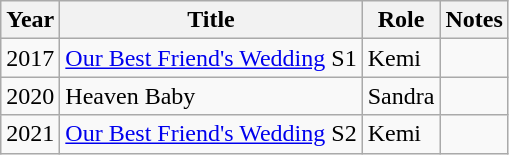<table class="wikitable sortable">
<tr>
<th scope="col">Year</th>
<th scope="col">Title</th>
<th scope="col">Role</th>
<th scope="col">Notes</th>
</tr>
<tr>
<td>2017</td>
<td><a href='#'>Our Best Friend's Wedding</a> S1</td>
<td>Kemi</td>
<td></td>
</tr>
<tr>
<td>2020</td>
<td>Heaven Baby</td>
<td>Sandra</td>
<td></td>
</tr>
<tr>
<td>2021</td>
<td><a href='#'>Our Best Friend's Wedding</a> S2</td>
<td>Kemi</td>
<td></td>
</tr>
</table>
